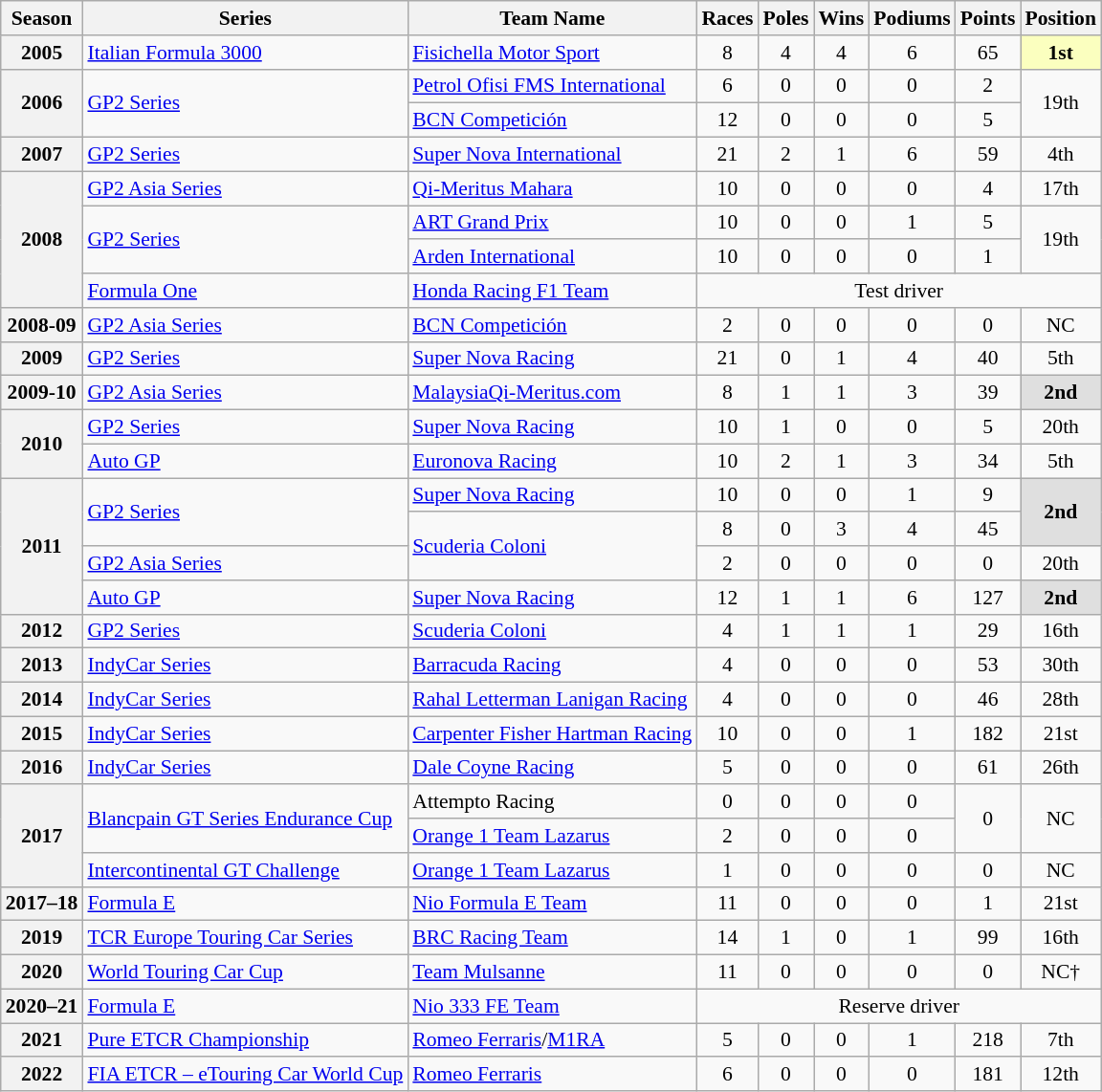<table class="wikitable" style="font-size: 90%; text-align:center">
<tr>
<th>Season</th>
<th>Series</th>
<th>Team Name</th>
<th>Races</th>
<th>Poles</th>
<th>Wins</th>
<th>Podiums</th>
<th>Points</th>
<th>Position</th>
</tr>
<tr>
<th>2005</th>
<td align=left><a href='#'>Italian Formula 3000</a></td>
<td align=left><a href='#'>Fisichella Motor Sport</a></td>
<td>8</td>
<td>4</td>
<td>4</td>
<td>6</td>
<td>65</td>
<td style="background:#FBFFBF;"><strong>1st</strong></td>
</tr>
<tr>
<th rowspan=2>2006</th>
<td align=left rowspan=2><a href='#'>GP2 Series</a></td>
<td align=left><a href='#'>Petrol Ofisi FMS International</a></td>
<td>6</td>
<td>0</td>
<td>0</td>
<td>0</td>
<td>2</td>
<td rowspan=2>19th</td>
</tr>
<tr>
<td align=left><a href='#'>BCN Competición</a></td>
<td>12</td>
<td>0</td>
<td>0</td>
<td>0</td>
<td>5</td>
</tr>
<tr>
<th>2007</th>
<td align=left><a href='#'>GP2 Series</a></td>
<td align=left><a href='#'>Super Nova International</a></td>
<td>21</td>
<td>2</td>
<td>1</td>
<td>6</td>
<td>59</td>
<td>4th</td>
</tr>
<tr>
<th rowspan="4">2008</th>
<td align=left><a href='#'>GP2 Asia Series</a></td>
<td align=left><a href='#'>Qi-Meritus Mahara</a></td>
<td>10</td>
<td>0</td>
<td>0</td>
<td>0</td>
<td>4</td>
<td>17th</td>
</tr>
<tr>
<td align=left rowspan="2"><a href='#'>GP2 Series</a></td>
<td align=left><a href='#'>ART Grand Prix</a></td>
<td>10</td>
<td>0</td>
<td>0</td>
<td>1</td>
<td>5</td>
<td rowspan="2">19th</td>
</tr>
<tr>
<td align=left><a href='#'>Arden International</a></td>
<td>10</td>
<td>0</td>
<td>0</td>
<td>0</td>
<td>1</td>
</tr>
<tr>
<td align=left><a href='#'>Formula One</a></td>
<td align=left><a href='#'>Honda Racing F1 Team</a></td>
<td style="text-align:center;" colspan="6">Test driver</td>
</tr>
<tr>
<th>2008-09</th>
<td align=left><a href='#'>GP2 Asia Series</a></td>
<td align=left><a href='#'>BCN Competición</a></td>
<td>2</td>
<td>0</td>
<td>0</td>
<td>0</td>
<td>0</td>
<td>NC</td>
</tr>
<tr>
<th>2009</th>
<td align=left><a href='#'>GP2 Series</a></td>
<td align=left><a href='#'>Super Nova Racing</a></td>
<td>21</td>
<td>0</td>
<td>1</td>
<td>4</td>
<td>40</td>
<td>5th</td>
</tr>
<tr>
<th>2009-10</th>
<td align=left><a href='#'>GP2 Asia Series</a></td>
<td align=left><a href='#'>MalaysiaQi-Meritus.com</a></td>
<td>8</td>
<td>1</td>
<td>1</td>
<td>3</td>
<td>39</td>
<td style="background:#DFDFDF;"><strong>2nd</strong></td>
</tr>
<tr>
<th rowspan=2>2010</th>
<td align=left><a href='#'>GP2 Series</a></td>
<td align=left><a href='#'>Super Nova Racing</a></td>
<td>10</td>
<td>1</td>
<td>0</td>
<td>0</td>
<td>5</td>
<td>20th</td>
</tr>
<tr>
<td align=left><a href='#'>Auto GP</a></td>
<td align=left><a href='#'>Euronova Racing</a></td>
<td>10</td>
<td>2</td>
<td>1</td>
<td>3</td>
<td>34</td>
<td>5th</td>
</tr>
<tr>
<th rowspan="4">2011</th>
<td align=left rowspan=2><a href='#'>GP2 Series</a></td>
<td align=left><a href='#'>Super Nova Racing</a></td>
<td>10</td>
<td>0</td>
<td>0</td>
<td>1</td>
<td>9</td>
<td style="background:#dfdfdf;" rowspan=2><strong>2nd</strong></td>
</tr>
<tr>
<td align=left rowspan=2><a href='#'>Scuderia Coloni</a></td>
<td>8</td>
<td>0</td>
<td>3</td>
<td>4</td>
<td>45</td>
</tr>
<tr>
<td align=left><a href='#'>GP2 Asia Series</a></td>
<td>2</td>
<td>0</td>
<td>0</td>
<td>0</td>
<td>0</td>
<td>20th</td>
</tr>
<tr>
<td align=left><a href='#'>Auto GP</a></td>
<td align=left><a href='#'>Super Nova Racing</a></td>
<td>12</td>
<td>1</td>
<td>1</td>
<td>6</td>
<td>127</td>
<td style="background:#dfdfdf;"><strong>2nd</strong></td>
</tr>
<tr>
<th>2012</th>
<td align=left><a href='#'>GP2 Series</a></td>
<td align=left><a href='#'>Scuderia Coloni</a></td>
<td>4</td>
<td>1</td>
<td>1</td>
<td>1</td>
<td>29</td>
<td>16th</td>
</tr>
<tr>
<th>2013</th>
<td align=left><a href='#'>IndyCar Series</a></td>
<td align=left><a href='#'>Barracuda Racing</a></td>
<td>4</td>
<td>0</td>
<td>0</td>
<td>0</td>
<td>53</td>
<td>30th</td>
</tr>
<tr>
<th>2014</th>
<td align=left><a href='#'>IndyCar Series</a></td>
<td align=left><a href='#'>Rahal Letterman Lanigan Racing</a></td>
<td>4</td>
<td>0</td>
<td>0</td>
<td>0</td>
<td>46</td>
<td>28th</td>
</tr>
<tr>
<th>2015</th>
<td align=left><a href='#'>IndyCar Series</a></td>
<td align=left><a href='#'>Carpenter Fisher Hartman Racing</a></td>
<td>10</td>
<td>0</td>
<td>0</td>
<td>1</td>
<td>182</td>
<td>21st</td>
</tr>
<tr>
<th>2016</th>
<td align=left><a href='#'>IndyCar Series</a></td>
<td align=left><a href='#'>Dale Coyne Racing</a></td>
<td>5</td>
<td>0</td>
<td>0</td>
<td>0</td>
<td>61</td>
<td>26th</td>
</tr>
<tr>
<th rowspan=3>2017</th>
<td align=left rowspan=2><a href='#'>Blancpain GT Series Endurance Cup</a></td>
<td align=left>Attempto Racing</td>
<td>0</td>
<td>0</td>
<td>0</td>
<td>0</td>
<td rowspan=2>0</td>
<td rowspan=2>NC</td>
</tr>
<tr>
<td align=left><a href='#'>Orange 1 Team Lazarus</a></td>
<td>2</td>
<td>0</td>
<td>0</td>
<td>0</td>
</tr>
<tr>
<td align=left><a href='#'>Intercontinental GT Challenge</a></td>
<td align=left><a href='#'>Orange 1 Team Lazarus</a></td>
<td>1</td>
<td>0</td>
<td>0</td>
<td>0</td>
<td>0</td>
<td>NC</td>
</tr>
<tr>
<th>2017–18</th>
<td align=left><a href='#'>Formula E</a></td>
<td align=left><a href='#'>Nio Formula E Team</a></td>
<td>11</td>
<td>0</td>
<td>0</td>
<td>0</td>
<td>1</td>
<td>21st</td>
</tr>
<tr>
<th>2019</th>
<td align=left><a href='#'>TCR Europe Touring Car Series</a></td>
<td align=left><a href='#'>BRC Racing Team</a></td>
<td>14</td>
<td>1</td>
<td>0</td>
<td>1</td>
<td>99</td>
<td>16th</td>
</tr>
<tr>
<th>2020</th>
<td align=left><a href='#'>World Touring Car Cup</a></td>
<td align=left><a href='#'>Team Mulsanne</a></td>
<td>11</td>
<td>0</td>
<td>0</td>
<td>0</td>
<td>0</td>
<td>NC†</td>
</tr>
<tr>
<th>2020–21</th>
<td align=left><a href='#'>Formula E</a></td>
<td align=left><a href='#'>Nio 333 FE Team</a></td>
<td colspan="6">Reserve driver</td>
</tr>
<tr>
<th>2021</th>
<td align=left><a href='#'>Pure ETCR Championship</a></td>
<td align=left><a href='#'>Romeo Ferraris</a>/<a href='#'>M1RA</a></td>
<td>5</td>
<td>0</td>
<td>0</td>
<td>1</td>
<td>218</td>
<td>7th</td>
</tr>
<tr>
<th>2022</th>
<td align=left><a href='#'>FIA ETCR – eTouring Car World Cup</a></td>
<td align=left><a href='#'>Romeo Ferraris</a></td>
<td>6</td>
<td>0</td>
<td>0</td>
<td>0</td>
<td>181</td>
<td>12th</td>
</tr>
</table>
